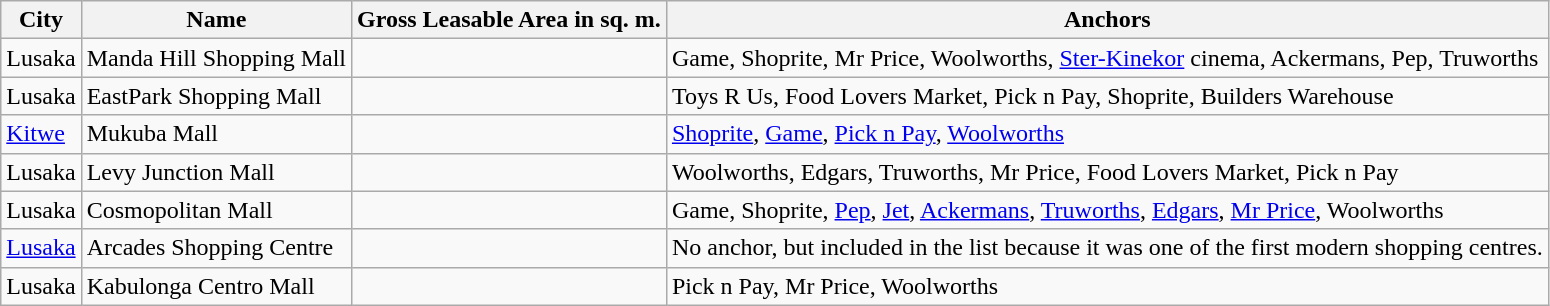<table class="wikitable sortable">
<tr>
<th>City</th>
<th>Name</th>
<th>Gross Leasable Area in sq. m.</th>
<th>Anchors</th>
</tr>
<tr>
<td>Lusaka</td>
<td>Manda Hill Shopping Mall</td>
<td></td>
<td>Game, Shoprite, Mr Price, Woolworths, <a href='#'>Ster-Kinekor</a> cinema, Ackermans, Pep, Truworths</td>
</tr>
<tr>
<td>Lusaka</td>
<td>EastPark Shopping Mall</td>
<td></td>
<td>Toys R Us, Food Lovers Market, Pick n Pay, Shoprite, Builders Warehouse</td>
</tr>
<tr>
<td><a href='#'>Kitwe</a></td>
<td>Mukuba Mall</td>
<td></td>
<td><a href='#'>Shoprite</a>, <a href='#'>Game</a>, <a href='#'>Pick n Pay</a>, <a href='#'>Woolworths</a></td>
</tr>
<tr>
<td>Lusaka</td>
<td>Levy Junction Mall</td>
<td></td>
<td>Woolworths, Edgars, Truworths, Mr Price, Food Lovers Market, Pick n Pay</td>
</tr>
<tr>
<td>Lusaka</td>
<td>Cosmopolitan Mall</td>
<td></td>
<td>Game, Shoprite, <a href='#'>Pep</a>, <a href='#'>Jet</a>, <a href='#'>Ackermans</a>, <a href='#'>Truworths</a>, <a href='#'>Edgars</a>, <a href='#'>Mr Price</a>, Woolworths</td>
</tr>
<tr>
<td><a href='#'>Lusaka</a></td>
<td>Arcades Shopping Centre</td>
<td></td>
<td>No anchor, but included in the list because it was one of the first modern shopping centres.</td>
</tr>
<tr>
<td>Lusaka</td>
<td>Kabulonga Centro Mall</td>
<td></td>
<td>Pick n Pay, Mr Price, Woolworths</td>
</tr>
</table>
